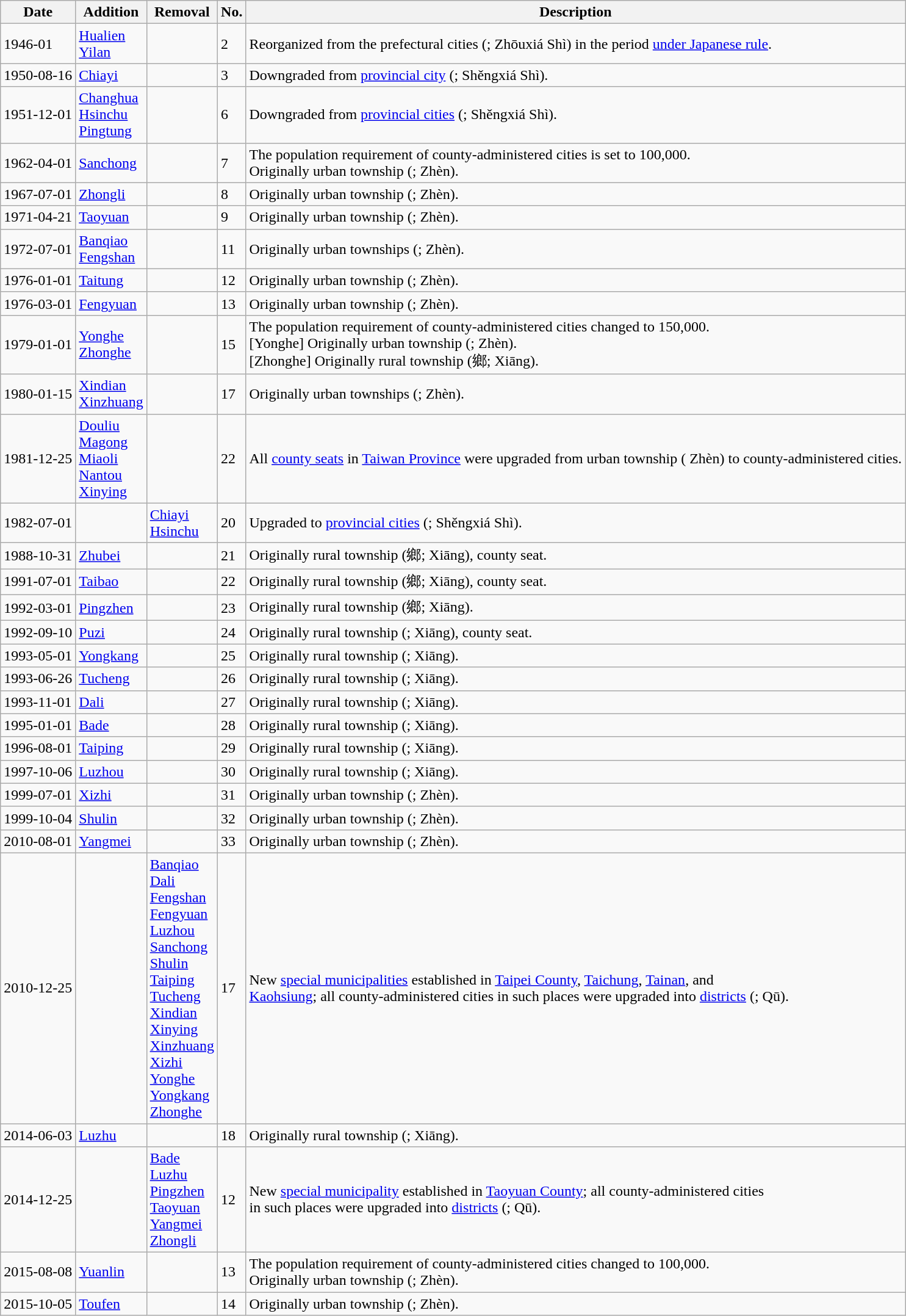<table class="wikitable sortable">
<tr>
<th>Date</th>
<th>Addition</th>
<th>Removal</th>
<th>No.</th>
<th>Description</th>
</tr>
<tr>
<td>1946-01</td>
<td><a href='#'>Hualien</a><br><a href='#'>Yilan</a></td>
<td></td>
<td>2</td>
<td>Reorganized from the prefectural cities (; Zhōuxiá Shì) in the period <a href='#'>under Japanese rule</a>.</td>
</tr>
<tr>
<td>1950-08-16</td>
<td><a href='#'>Chiayi</a></td>
<td></td>
<td>3</td>
<td>Downgraded from <a href='#'>provincial city</a> (; Shěngxiá Shì).</td>
</tr>
<tr>
<td>1951-12-01</td>
<td><a href='#'>Changhua</a><br><a href='#'>Hsinchu</a><br><a href='#'>Pingtung</a></td>
<td></td>
<td>6</td>
<td>Downgraded from <a href='#'>provincial cities</a> (; Shěngxiá Shì).</td>
</tr>
<tr>
<td>1962-04-01</td>
<td><a href='#'>Sanchong</a></td>
<td></td>
<td>7</td>
<td>The population requirement of county-administered cities is set to 100,000.<br>Originally urban township (; Zhèn).</td>
</tr>
<tr>
<td>1967-07-01</td>
<td><a href='#'>Zhongli</a></td>
<td></td>
<td>8</td>
<td>Originally urban township (; Zhèn).</td>
</tr>
<tr>
<td>1971-04-21</td>
<td><a href='#'>Taoyuan</a></td>
<td></td>
<td>9</td>
<td>Originally urban township (; Zhèn).</td>
</tr>
<tr>
<td>1972-07-01</td>
<td><a href='#'>Banqiao</a><br><a href='#'>Fengshan</a></td>
<td></td>
<td>11</td>
<td>Originally urban townships (; Zhèn).</td>
</tr>
<tr>
<td>1976-01-01</td>
<td><a href='#'>Taitung</a></td>
<td></td>
<td>12</td>
<td>Originally urban township (; Zhèn).</td>
</tr>
<tr>
<td>1976-03-01</td>
<td><a href='#'>Fengyuan</a></td>
<td></td>
<td>13</td>
<td>Originally urban township (; Zhèn).</td>
</tr>
<tr>
<td>1979-01-01</td>
<td><a href='#'>Yonghe</a><br><a href='#'>Zhonghe</a></td>
<td></td>
<td>15</td>
<td>The population requirement of county-administered cities changed to 150,000.<br>[Yonghe] Originally urban township (; Zhèn).<br>[Zhonghe] Originally rural township (鄉; Xiāng).</td>
</tr>
<tr>
<td>1980-01-15</td>
<td><a href='#'>Xindian</a><br><a href='#'>Xinzhuang</a></td>
<td></td>
<td>17</td>
<td>Originally urban townships (; Zhèn).</td>
</tr>
<tr>
<td>1981-12-25</td>
<td><a href='#'>Douliu</a><br><a href='#'>Magong</a><br><a href='#'>Miaoli</a><br><a href='#'>Nantou</a><br><a href='#'>Xinying</a></td>
<td></td>
<td>22</td>
<td>All <a href='#'>county seats</a> in <a href='#'>Taiwan Province</a> were upgraded from urban township ( Zhèn) to county-administered cities.</td>
</tr>
<tr>
<td>1982-07-01</td>
<td></td>
<td><a href='#'>Chiayi</a><br><a href='#'>Hsinchu</a></td>
<td>20</td>
<td>Upgraded to <a href='#'>provincial cities</a> (; Shěngxiá Shì).</td>
</tr>
<tr>
<td>1988-10-31</td>
<td><a href='#'>Zhubei</a></td>
<td></td>
<td>21</td>
<td>Originally rural township (鄉; Xiāng), county seat.</td>
</tr>
<tr>
<td>1991-07-01</td>
<td><a href='#'>Taibao</a></td>
<td></td>
<td>22</td>
<td>Originally rural township (鄉; Xiāng), county seat.</td>
</tr>
<tr>
<td>1992-03-01</td>
<td><a href='#'>Pingzhen</a></td>
<td></td>
<td>23</td>
<td>Originally rural township (鄉; Xiāng).</td>
</tr>
<tr>
<td>1992-09-10</td>
<td><a href='#'>Puzi</a></td>
<td></td>
<td>24</td>
<td>Originally rural township (; Xiāng), county seat.</td>
</tr>
<tr>
<td>1993-05-01</td>
<td><a href='#'>Yongkang</a></td>
<td></td>
<td>25</td>
<td>Originally rural township (; Xiāng).</td>
</tr>
<tr>
<td>1993-06-26</td>
<td><a href='#'>Tucheng</a></td>
<td></td>
<td>26</td>
<td>Originally rural township (; Xiāng).</td>
</tr>
<tr>
<td>1993-11-01</td>
<td><a href='#'>Dali</a></td>
<td></td>
<td>27</td>
<td>Originally rural township (; Xiāng).</td>
</tr>
<tr>
<td>1995-01-01</td>
<td><a href='#'>Bade</a></td>
<td></td>
<td>28</td>
<td>Originally rural township (; Xiāng).</td>
</tr>
<tr>
<td>1996-08-01</td>
<td><a href='#'>Taiping</a></td>
<td></td>
<td>29</td>
<td>Originally rural township (; Xiāng).</td>
</tr>
<tr>
<td>1997-10-06</td>
<td><a href='#'>Luzhou</a></td>
<td></td>
<td>30</td>
<td>Originally rural township (; Xiāng).</td>
</tr>
<tr>
<td>1999-07-01</td>
<td><a href='#'>Xizhi</a></td>
<td></td>
<td>31</td>
<td>Originally urban township (; Zhèn).</td>
</tr>
<tr>
<td>1999-10-04</td>
<td><a href='#'>Shulin</a></td>
<td></td>
<td>32</td>
<td>Originally urban township (; Zhèn).</td>
</tr>
<tr>
<td>2010-08-01</td>
<td><a href='#'>Yangmei</a></td>
<td></td>
<td>33</td>
<td>Originally urban township (; Zhèn).</td>
</tr>
<tr>
<td>2010-12-25</td>
<td></td>
<td><a href='#'>Banqiao</a><br><a href='#'>Dali</a><br><a href='#'>Fengshan</a><br><a href='#'>Fengyuan</a><br><a href='#'>Luzhou</a><br><a href='#'>Sanchong</a><br><a href='#'>Shulin</a><br><a href='#'>Taiping</a><br><a href='#'>Tucheng</a><br><a href='#'>Xindian</a><br><a href='#'>Xinying</a><br><a href='#'>Xinzhuang</a><br><a href='#'>Xizhi</a><br><a href='#'>Yonghe</a><br><a href='#'>Yongkang</a><br><a href='#'>Zhonghe</a></td>
<td>17</td>
<td>New <a href='#'>special municipalities</a> established in <a href='#'>Taipei County</a>, <a href='#'>Taichung</a>, <a href='#'>Tainan</a>, and<br><a href='#'>Kaohsiung</a>; all county-administered cities in such places were upgraded into <a href='#'>districts</a> (; Qū).</td>
</tr>
<tr>
<td>2014-06-03</td>
<td><a href='#'>Luzhu</a></td>
<td></td>
<td>18</td>
<td>Originally rural township (; Xiāng).</td>
</tr>
<tr>
<td>2014-12-25</td>
<td></td>
<td><a href='#'>Bade</a><br><a href='#'>Luzhu</a><br><a href='#'>Pingzhen</a><br><a href='#'>Taoyuan</a><br><a href='#'>Yangmei</a><br><a href='#'>Zhongli</a></td>
<td>12</td>
<td>New <a href='#'>special municipality</a> established in <a href='#'>Taoyuan County</a>; all county-administered cities<br>in such places were upgraded into <a href='#'>districts</a> (; Qū).</td>
</tr>
<tr>
<td>2015-08-08</td>
<td><a href='#'>Yuanlin</a></td>
<td></td>
<td>13</td>
<td>The population requirement of county-administered cities changed to 100,000.<br>Originally urban township (; Zhèn).</td>
</tr>
<tr>
<td>2015-10-05</td>
<td><a href='#'>Toufen</a></td>
<td></td>
<td>14</td>
<td>Originally urban township (; Zhèn).</td>
</tr>
</table>
